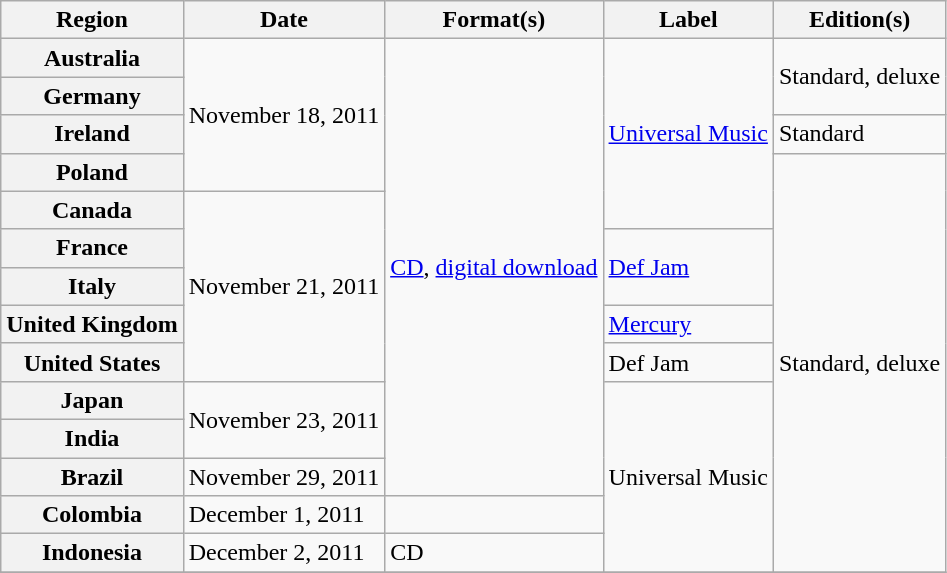<table class="wikitable plainrowheaders">
<tr>
<th scope="col">Region</th>
<th scope="col">Date</th>
<th scope="col">Format(s)</th>
<th scope="col">Label</th>
<th scope="col">Edition(s)</th>
</tr>
<tr>
<th scope="row">Australia</th>
<td rowspan="4">November 18, 2011</td>
<td rowspan="12"><a href='#'>CD</a>, <a href='#'>digital download</a></td>
<td rowspan="5"><a href='#'>Universal Music</a></td>
<td rowspan="2">Standard, deluxe</td>
</tr>
<tr>
<th scope="row">Germany</th>
</tr>
<tr>
<th scope="row">Ireland</th>
<td>Standard</td>
</tr>
<tr>
<th scope="row">Poland</th>
<td rowspan="11">Standard, deluxe</td>
</tr>
<tr>
<th scope="row">Canada</th>
<td rowspan="5">November 21, 2011</td>
</tr>
<tr>
<th scope="row">France</th>
<td rowspan="2"><a href='#'>Def Jam</a></td>
</tr>
<tr>
<th scope="row">Italy</th>
</tr>
<tr>
<th scope="row">United Kingdom</th>
<td><a href='#'>Mercury</a></td>
</tr>
<tr>
<th scope="row">United States</th>
<td>Def Jam</td>
</tr>
<tr>
<th scope="row">Japan</th>
<td rowspan="2">November 23, 2011</td>
<td rowspan="5">Universal Music</td>
</tr>
<tr>
<th scope="row">India</th>
</tr>
<tr>
<th scope="row">Brazil</th>
<td>November 29, 2011</td>
</tr>
<tr>
<th scope="row">Colombia</th>
<td>December 1, 2011</td>
</tr>
<tr>
<th scope="row">Indonesia</th>
<td>December 2, 2011</td>
<td>CD</td>
</tr>
<tr>
</tr>
</table>
